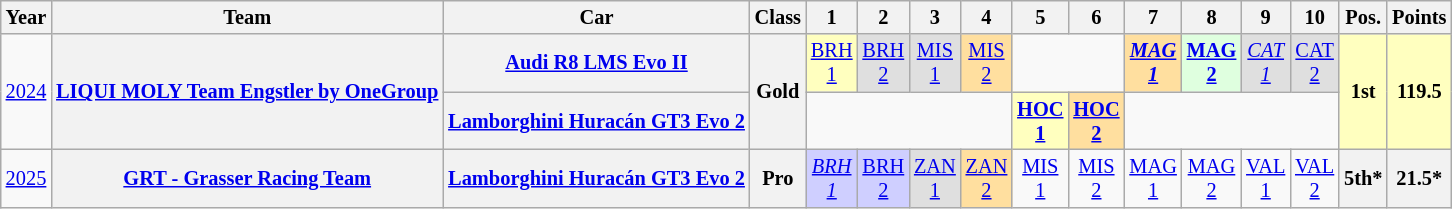<table class="wikitable" border="1" style="text-align:center; font-size:85%;">
<tr>
<th>Year</th>
<th>Team</th>
<th>Car</th>
<th>Class</th>
<th>1</th>
<th>2</th>
<th>3</th>
<th>4</th>
<th>5</th>
<th>6</th>
<th>7</th>
<th>8</th>
<th>9</th>
<th>10</th>
<th>Pos.</th>
<th>Points</th>
</tr>
<tr>
<td rowspan=2><a href='#'>2024</a></td>
<th rowspan=2 nowrap><a href='#'>LIQUI MOLY Team Engstler by OneGroup</a></th>
<th nowrap><a href='#'>Audi R8 LMS Evo II</a></th>
<th rowspan=2>Gold</th>
<td style="background:#FFFFBF;"><a href='#'>BRH<br>1</a><br></td>
<td style="background:#DFDFDF;"><a href='#'>BRH<br>2</a><br></td>
<td style="background:#DFDFDF;"><a href='#'>MIS<br>1</a><br></td>
<td style="background:#FFDF9F;"><a href='#'>MIS<br>2</a><br></td>
<td colspan=2></td>
<td style="background:#FFDF9F;"><strong><em><a href='#'>MAG<br>1</a></em></strong><br></td>
<td style="background:#DFFFDF;"><strong><a href='#'>MAG<br>2</a></strong><br></td>
<td style="background:#DFDFDF;"><em><a href='#'>CAT<br>1</a></em><br></td>
<td style="background:#DFDFDF;"><a href='#'>CAT<br>2</a><br></td>
<th rowspan=2 style="background:#FFFFBF;">1st</th>
<th rowspan=2 style="background:#FFFFBF;">119.5</th>
</tr>
<tr>
<th nowrap><a href='#'>Lamborghini Huracán GT3 Evo 2</a></th>
<td colspan=4></td>
<td style="background:#FFFFBF;"><strong><a href='#'>HOC<br>1</a></strong><br></td>
<td style="background:#FFDF9F;"><strong><a href='#'>HOC<br>2</a></strong><br></td>
<td colspan=4></td>
</tr>
<tr>
<td><a href='#'>2025</a></td>
<th><a href='#'>GRT - Grasser Racing Team</a></th>
<th><a href='#'>Lamborghini Huracán GT3 Evo 2</a></th>
<th>Pro</th>
<td style="background:#CFCFFF;"><em><a href='#'>BRH<br>1</a></em><br></td>
<td style="background:#CFCFFF;"><a href='#'>BRH<br>2</a><br></td>
<td style="background:#DFDFDF;"><a href='#'>ZAN<br>1</a><br></td>
<td style="background:#FFDF9F;"><a href='#'>ZAN<br>2</a><br></td>
<td style="background:#;"><a href='#'>MIS<br>1</a><br></td>
<td style="background:#;"><a href='#'>MIS<br>2</a><br></td>
<td style="background:#;"><a href='#'>MAG<br>1</a><br></td>
<td style="background:#;"><a href='#'>MAG<br>2</a><br></td>
<td style="background:#;"><a href='#'>VAL<br>1</a><br></td>
<td style="background:#;"><a href='#'>VAL<br>2</a><br></td>
<th>5th*</th>
<th>21.5*</th>
</tr>
</table>
